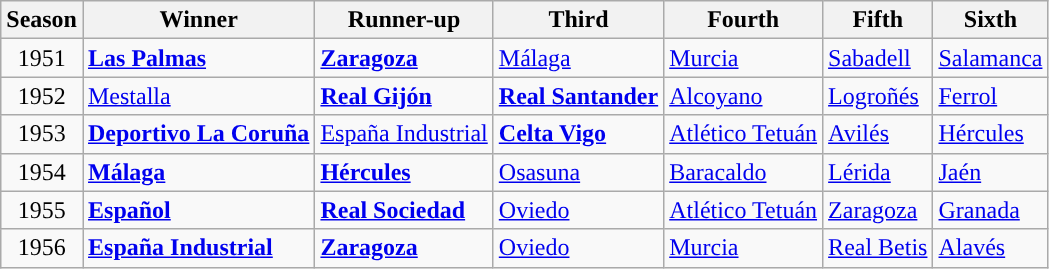<table class="wikitable">
<tr>
<th>Season</th>
<th>Winner</th>
<th>Runner-up</th>
<th>Third</th>
<th>Fourth</th>
<th>Fifth</th>
<th>Sixth</th>
</tr>
<tr>
<td align=center>1951</td>
<td><strong><a href='#'>Las Palmas</a></strong></td>
<td><strong><a href='#'>Zaragoza</a></strong></td>
<td><a href='#'>Málaga</a></td>
<td><a href='#'>Murcia</a></td>
<td><a href='#'>Sabadell</a></td>
<td><a href='#'>Salamanca</a></td>
</tr>
<tr>
<td align=center>1952</td>
<td><a href='#'>Mestalla</a></td>
<td><strong><a href='#'>Real Gijón</a></strong></td>
<td><strong><a href='#'>Real Santander</a></strong></td>
<td><a href='#'>Alcoyano</a></td>
<td><a href='#'>Logroñés</a></td>
<td><a href='#'>Ferrol</a></td>
</tr>
<tr>
<td align=center>1953</td>
<td><strong><a href='#'>Deportivo La Coruña</a></strong></td>
<td><a href='#'>España Industrial</a></td>
<td><strong><a href='#'>Celta Vigo</a></strong></td>
<td><a href='#'>Atlético Tetuán</a></td>
<td><a href='#'>Avilés</a></td>
<td><a href='#'>Hércules</a></td>
</tr>
<tr>
<td align=center>1954</td>
<td><strong><a href='#'>Málaga</a></strong></td>
<td><strong><a href='#'>Hércules</a></strong></td>
<td><a href='#'>Osasuna</a></td>
<td><a href='#'>Baracaldo</a></td>
<td><a href='#'>Lérida</a></td>
<td><a href='#'>Jaén</a></td>
</tr>
<tr>
<td align=center>1955</td>
<td><strong><a href='#'>Español</a></strong></td>
<td><strong><a href='#'>Real Sociedad</a></strong></td>
<td><a href='#'>Oviedo</a></td>
<td><a href='#'>Atlético Tetuán</a></td>
<td><a href='#'>Zaragoza</a></td>
<td><a href='#'>Granada</a></td>
</tr>
<tr>
<td align=center>1956</td>
<td><strong><a href='#'>España Industrial</a></strong></td>
<td><strong><a href='#'>Zaragoza</a></strong></td>
<td><a href='#'>Oviedo</a></td>
<td><a href='#'>Murcia</a></td>
<td><a href='#'>Real Betis</a></td>
<td><a href='#'>Alavés</a></td>
</tr>
</table>
